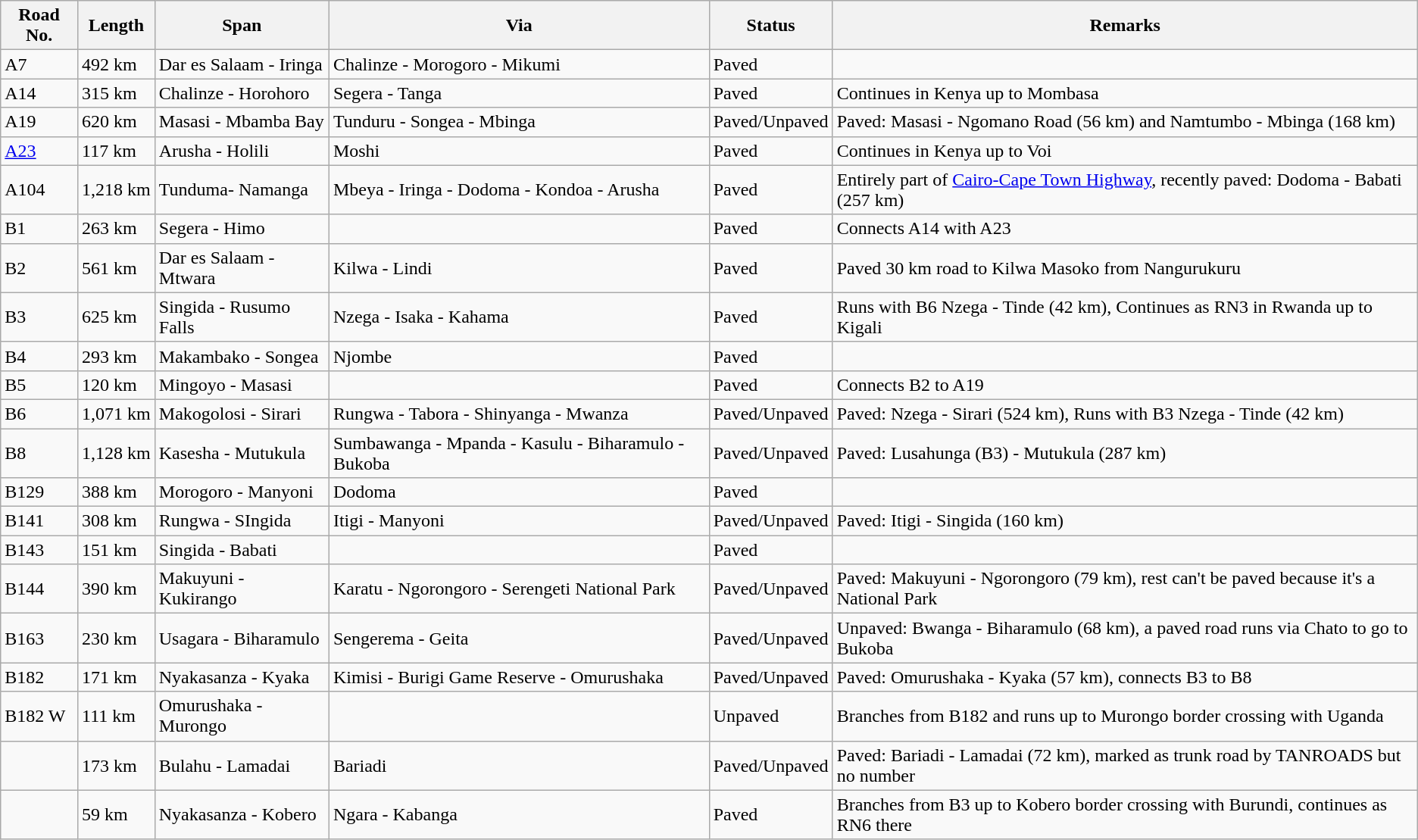<table class="wikitable">
<tr>
<th>Road No.</th>
<th>Length</th>
<th>Span</th>
<th>Via</th>
<th>Status</th>
<th>Remarks</th>
</tr>
<tr>
<td>A7</td>
<td>492 km</td>
<td>Dar es Salaam - Iringa</td>
<td>Chalinze - Morogoro - Mikumi</td>
<td>Paved</td>
<td></td>
</tr>
<tr>
<td>A14</td>
<td>315 km</td>
<td>Chalinze - Horohoro</td>
<td>Segera - Tanga</td>
<td>Paved</td>
<td>Continues in Kenya up to Mombasa</td>
</tr>
<tr>
<td>A19</td>
<td>620 km</td>
<td>Masasi - Mbamba Bay</td>
<td>Tunduru - Songea - Mbinga</td>
<td>Paved/Unpaved</td>
<td>Paved: Masasi - Ngomano Road (56 km) and Namtumbo - Mbinga (168 km)</td>
</tr>
<tr>
<td><a href='#'>A23</a></td>
<td>117 km</td>
<td>Arusha - Holili</td>
<td>Moshi</td>
<td>Paved</td>
<td>Continues in Kenya up to Voi</td>
</tr>
<tr>
<td>A104</td>
<td>1,218 km</td>
<td>Tunduma- Namanga</td>
<td>Mbeya - Iringa - Dodoma - Kondoa - Arusha</td>
<td>Paved</td>
<td>Entirely part of <a href='#'>Cairo-Cape Town Highway</a>, recently paved: Dodoma - Babati (257 km)</td>
</tr>
<tr>
<td>B1</td>
<td>263 km</td>
<td>Segera - Himo</td>
<td></td>
<td>Paved</td>
<td>Connects A14 with A23</td>
</tr>
<tr>
<td>B2</td>
<td>561 km</td>
<td>Dar es Salaam - Mtwara</td>
<td>Kilwa - Lindi</td>
<td>Paved</td>
<td>Paved 30 km road to Kilwa Masoko from Nangurukuru</td>
</tr>
<tr>
<td>B3</td>
<td>625 km</td>
<td>Singida - Rusumo Falls</td>
<td>Nzega - Isaka - Kahama</td>
<td>Paved</td>
<td>Runs with B6 Nzega - Tinde (42 km), Continues as RN3 in Rwanda up to Kigali</td>
</tr>
<tr>
<td>B4</td>
<td>293 km</td>
<td>Makambako - Songea</td>
<td>Njombe</td>
<td>Paved</td>
<td></td>
</tr>
<tr>
<td>B5</td>
<td>120 km</td>
<td>Mingoyo - Masasi</td>
<td></td>
<td>Paved</td>
<td>Connects B2 to A19</td>
</tr>
<tr>
<td>B6</td>
<td>1,071 km</td>
<td>Makogolosi - Sirari</td>
<td>Rungwa - Tabora - Shinyanga - Mwanza</td>
<td>Paved/Unpaved</td>
<td>Paved: Nzega - Sirari (524 km), Runs with B3 Nzega - Tinde (42 km)</td>
</tr>
<tr>
<td>B8</td>
<td>1,128 km</td>
<td>Kasesha - Mutukula</td>
<td>Sumbawanga - Mpanda - Kasulu - Biharamulo - Bukoba</td>
<td>Paved/Unpaved</td>
<td>Paved: Lusahunga (B3) - Mutukula (287 km)</td>
</tr>
<tr>
<td>B129</td>
<td>388 km</td>
<td>Morogoro - Manyoni</td>
<td>Dodoma</td>
<td>Paved</td>
<td></td>
</tr>
<tr>
<td>B141</td>
<td>308 km</td>
<td>Rungwa - SIngida</td>
<td>Itigi - Manyoni</td>
<td>Paved/Unpaved</td>
<td>Paved: Itigi - Singida (160 km)</td>
</tr>
<tr>
<td>B143</td>
<td>151 km</td>
<td>Singida - Babati</td>
<td></td>
<td>Paved</td>
<td></td>
</tr>
<tr>
<td>B144</td>
<td>390 km</td>
<td>Makuyuni - Kukirango</td>
<td>Karatu - Ngorongoro - Serengeti National Park</td>
<td>Paved/Unpaved</td>
<td>Paved: Makuyuni - Ngorongoro (79 km), rest can't be paved because it's a National Park</td>
</tr>
<tr>
<td>B163</td>
<td>230 km</td>
<td>Usagara - Biharamulo</td>
<td>Sengerema - Geita</td>
<td>Paved/Unpaved</td>
<td>Unpaved: Bwanga - Biharamulo (68 km), a paved road runs via Chato to go to Bukoba</td>
</tr>
<tr>
<td>B182</td>
<td>171 km</td>
<td>Nyakasanza - Kyaka</td>
<td>Kimisi - Burigi Game Reserve - Omurushaka</td>
<td>Paved/Unpaved</td>
<td>Paved: Omurushaka - Kyaka (57 km), connects B3 to B8</td>
</tr>
<tr>
<td>B182 W</td>
<td>111 km</td>
<td>Omurushaka - Murongo</td>
<td></td>
<td>Unpaved</td>
<td>Branches from B182 and runs up to Murongo border crossing with Uganda</td>
</tr>
<tr>
<td></td>
<td>173 km</td>
<td>Bulahu - Lamadai</td>
<td>Bariadi</td>
<td>Paved/Unpaved</td>
<td>Paved: Bariadi - Lamadai (72 km), marked as trunk road by TANROADS but no number</td>
</tr>
<tr>
<td></td>
<td>59 km</td>
<td>Nyakasanza - Kobero</td>
<td>Ngara - Kabanga</td>
<td>Paved</td>
<td>Branches from B3 up to Kobero border crossing with Burundi, continues as RN6 there</td>
</tr>
</table>
